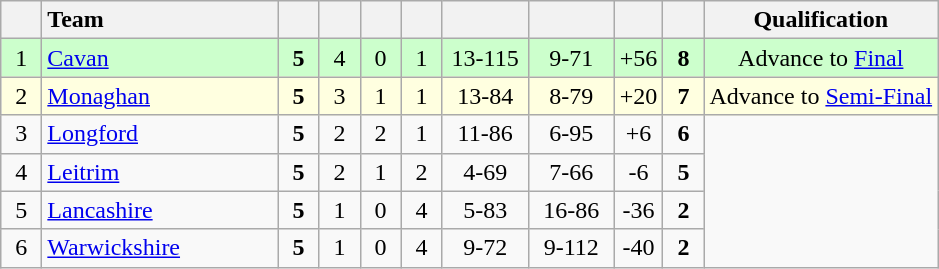<table class="wikitable" style="text-align:center">
<tr>
<th width="20"></th>
<th width="150" style="text-align:left;">Team</th>
<th width="20"></th>
<th width="20"></th>
<th width="20"></th>
<th width="20"></th>
<th width="50"></th>
<th width="50"></th>
<th width="20"></th>
<th width="20"></th>
<th>Qualification</th>
</tr>
<tr style="background:#ccffcc">
<td>1</td>
<td style="text-align:left"> <a href='#'>Cavan</a></td>
<td><strong>5</strong></td>
<td>4</td>
<td>0</td>
<td>1</td>
<td>13-115</td>
<td>9-71</td>
<td>+56</td>
<td><strong>8</strong></td>
<td>Advance to <a href='#'>Final</a></td>
</tr>
<tr style="background:#FFFFE0">
<td>2</td>
<td style="text-align:left"> <a href='#'>Monaghan</a></td>
<td><strong>5</strong></td>
<td>3</td>
<td>1</td>
<td>1</td>
<td>13-84</td>
<td>8-79</td>
<td>+20</td>
<td><strong>7</strong></td>
<td>Advance to <a href='#'>Semi-Final</a></td>
</tr>
<tr>
<td>3</td>
<td style="text-align:left"> <a href='#'>Longford</a></td>
<td><strong>5</strong></td>
<td>2</td>
<td>2</td>
<td>1</td>
<td>11-86</td>
<td>6-95</td>
<td>+6</td>
<td><strong>6</strong></td>
<td rowspan="4"></td>
</tr>
<tr>
<td>4</td>
<td style="text-align:left"> <a href='#'>Leitrim</a></td>
<td><strong>5</strong></td>
<td>2</td>
<td>1</td>
<td>2</td>
<td>4-69</td>
<td>7-66</td>
<td>-6</td>
<td><strong>5</strong></td>
</tr>
<tr>
<td>5</td>
<td style="text-align:left"> <a href='#'>Lancashire</a></td>
<td><strong>5</strong></td>
<td>1</td>
<td>0</td>
<td>4</td>
<td>5-83</td>
<td>16-86</td>
<td>-36</td>
<td><strong>2</strong></td>
</tr>
<tr>
<td>6</td>
<td style="text-align:left"> <a href='#'>Warwickshire</a></td>
<td><strong>5</strong></td>
<td>1</td>
<td>0</td>
<td>4</td>
<td>9-72</td>
<td>9-112</td>
<td>-40</td>
<td><strong>2</strong></td>
</tr>
</table>
